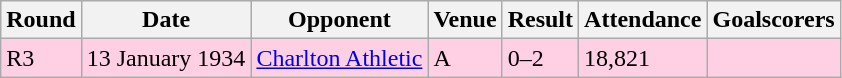<table class="wikitable">
<tr>
<th>Round</th>
<th>Date</th>
<th>Opponent</th>
<th>Venue</th>
<th>Result</th>
<th>Attendance</th>
<th>Goalscorers</th>
</tr>
<tr style="background:#ffd0e3;">
<td>R3</td>
<td>13 January 1934</td>
<td><a href='#'>Charlton Athletic</a></td>
<td>A</td>
<td>0–2</td>
<td>18,821</td>
<td></td>
</tr>
</table>
